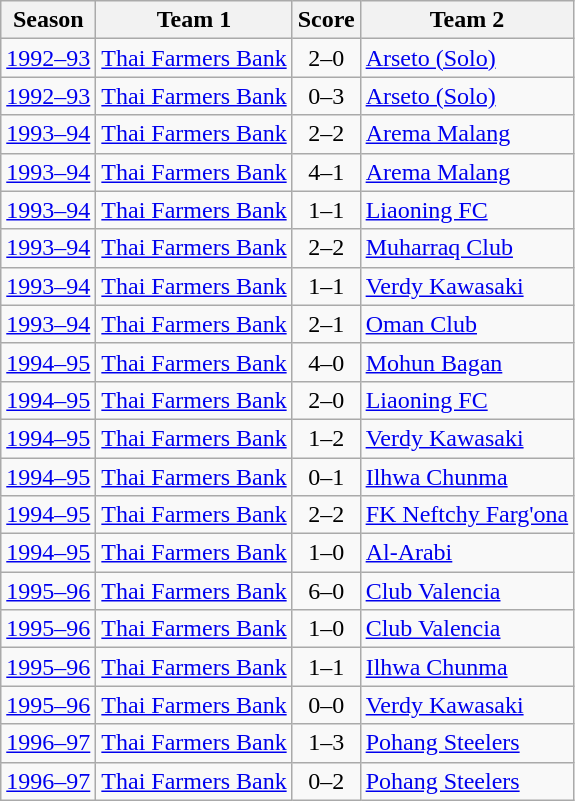<table class="wikitable">
<tr>
<th>Season</th>
<th>Team 1</th>
<th>Score</th>
<th>Team 2</th>
</tr>
<tr>
<td><a href='#'>1992–93</a></td>
<td> <a href='#'>Thai Farmers Bank</a></td>
<td style="text-align: center">2–0</td>
<td> <a href='#'>Arseto (Solo)</a></td>
</tr>
<tr>
<td><a href='#'>1992–93</a></td>
<td> <a href='#'>Thai Farmers Bank</a></td>
<td style="text-align: center">0–3</td>
<td> <a href='#'>Arseto (Solo)</a></td>
</tr>
<tr>
<td><a href='#'>1993–94</a></td>
<td> <a href='#'>Thai Farmers Bank</a></td>
<td style="text-align: center">2–2</td>
<td> <a href='#'>Arema Malang</a></td>
</tr>
<tr>
<td><a href='#'>1993–94</a></td>
<td> <a href='#'>Thai Farmers Bank</a></td>
<td style="text-align: center">4–1</td>
<td> <a href='#'>Arema Malang</a></td>
</tr>
<tr>
<td><a href='#'>1993–94</a></td>
<td> <a href='#'>Thai Farmers Bank</a></td>
<td style="text-align: center">1–1</td>
<td> <a href='#'>Liaoning FC</a></td>
</tr>
<tr>
<td><a href='#'>1993–94</a></td>
<td> <a href='#'>Thai Farmers Bank</a></td>
<td style="text-align: center">2–2</td>
<td> <a href='#'>Muharraq Club</a></td>
</tr>
<tr>
<td><a href='#'>1993–94</a></td>
<td> <a href='#'>Thai Farmers Bank</a></td>
<td style="text-align: center">1–1</td>
<td> <a href='#'>Verdy Kawasaki</a></td>
</tr>
<tr>
<td><a href='#'>1993–94</a></td>
<td> <a href='#'>Thai Farmers Bank</a></td>
<td style="text-align: center">2–1</td>
<td> <a href='#'>Oman Club</a></td>
</tr>
<tr>
<td><a href='#'>1994–95</a></td>
<td> <a href='#'>Thai Farmers Bank</a></td>
<td style="text-align: center">4–0</td>
<td> <a href='#'>Mohun Bagan</a></td>
</tr>
<tr>
<td><a href='#'>1994–95</a></td>
<td> <a href='#'>Thai Farmers Bank</a></td>
<td style="text-align: center">2–0</td>
<td> <a href='#'>Liaoning FC</a></td>
</tr>
<tr>
<td><a href='#'>1994–95</a></td>
<td> <a href='#'>Thai Farmers Bank</a></td>
<td style="text-align: center">1–2</td>
<td> <a href='#'>Verdy Kawasaki</a></td>
</tr>
<tr>
<td><a href='#'>1994–95</a></td>
<td> <a href='#'>Thai Farmers Bank</a></td>
<td style="text-align: center">0–1</td>
<td> <a href='#'>Ilhwa Chunma</a></td>
</tr>
<tr>
<td><a href='#'>1994–95</a></td>
<td> <a href='#'>Thai Farmers Bank</a></td>
<td style="text-align: center">2–2</td>
<td> <a href='#'>FK Neftchy Farg'ona</a></td>
</tr>
<tr>
<td><a href='#'>1994–95</a></td>
<td> <a href='#'>Thai Farmers Bank</a></td>
<td style="text-align: center">1–0</td>
<td> <a href='#'>Al-Arabi</a></td>
</tr>
<tr>
<td><a href='#'>1995–96</a></td>
<td> <a href='#'>Thai Farmers Bank</a></td>
<td style="text-align: center">6–0</td>
<td> <a href='#'>Club Valencia</a></td>
</tr>
<tr>
<td><a href='#'>1995–96</a></td>
<td> <a href='#'>Thai Farmers Bank</a></td>
<td style="text-align: center">1–0</td>
<td> <a href='#'>Club Valencia</a></td>
</tr>
<tr>
<td><a href='#'>1995–96</a></td>
<td> <a href='#'>Thai Farmers Bank</a></td>
<td style="text-align: center">1–1</td>
<td> <a href='#'>Ilhwa Chunma</a></td>
</tr>
<tr>
<td><a href='#'>1995–96</a></td>
<td> <a href='#'>Thai Farmers Bank</a></td>
<td style="text-align: center">0–0</td>
<td> <a href='#'>Verdy Kawasaki</a></td>
</tr>
<tr>
<td><a href='#'>1996–97</a></td>
<td> <a href='#'>Thai Farmers Bank</a></td>
<td style="text-align: center">1–3</td>
<td> <a href='#'>Pohang Steelers</a></td>
</tr>
<tr>
<td><a href='#'>1996–97</a></td>
<td> <a href='#'>Thai Farmers Bank</a></td>
<td style="text-align: center">0–2</td>
<td> <a href='#'>Pohang Steelers</a></td>
</tr>
</table>
